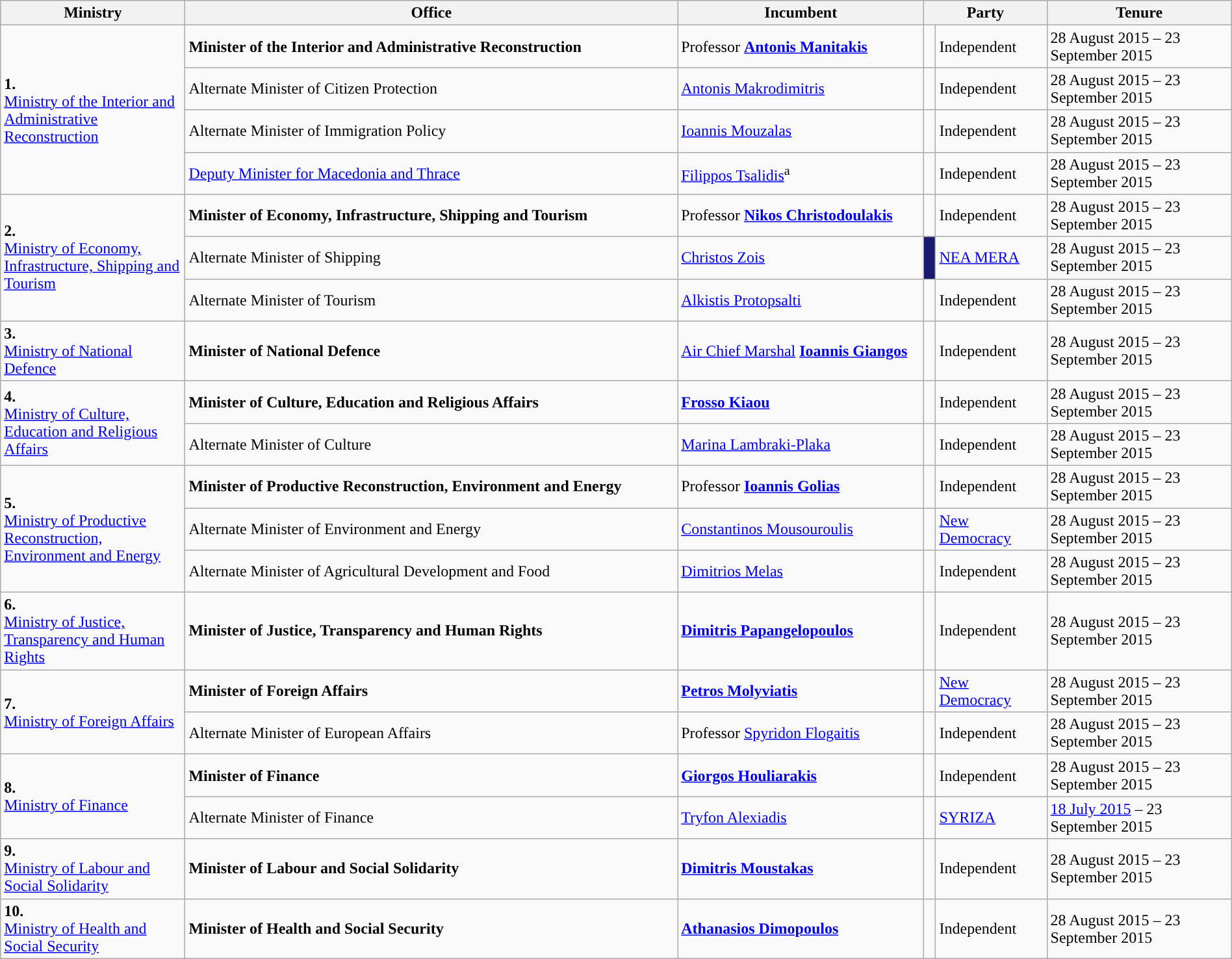<table class="wikitable" style="width: 100%;">
<tr>
<th width=15%>Ministry</th>
<th width=40%>Office</th>
<th width=20%>Incumbent</th>
<th colspan=2 width=10%>Party</th>
<th width=15%>Tenure</th>
</tr>
<tr>
<td rowspan=4><strong>1.</strong><br><a href='#'>Ministry of the Interior and Administrative Reconstruction</a></td>
<td><strong>Minister of the Interior and Administrative Reconstruction</strong></td>
<td>Professor <strong><a href='#'>Antonis Manitakis</a></strong></td>
<td width=5px style="background-color: "></td>
<td>Independent</td>
<td>28 August 2015 – 23 September 2015</td>
</tr>
<tr>
<td>Alternate Minister of Citizen Protection</td>
<td><a href='#'>Antonis Makrodimitris</a></td>
<td width=5px style="background-color: "></td>
<td>Independent</td>
<td>28 August 2015 – 23 September 2015</td>
</tr>
<tr>
<td>Alternate Minister of Immigration Policy</td>
<td><a href='#'>Ioannis Mouzalas</a></td>
<td width=5px style="background-color: "></td>
<td>Independent</td>
<td>28 August 2015 – 23 September 2015</td>
</tr>
<tr>
<td><a href='#'>Deputy Minister for Macedonia and Thrace</a></td>
<td><a href='#'>Filippos Tsalidis</a><sup>a</sup></td>
<td width=5px style="background-color: "></td>
<td>Independent</td>
<td>28 August 2015 – 23 September 2015</td>
</tr>
<tr>
<td rowspan=3><strong>2.</strong><br><a href='#'>Ministry of Economy, Infrastructure, Shipping and Tourism</a></td>
<td><strong>Minister of Economy, Infrastructure, Shipping and Tourism</strong></td>
<td>Professor <strong><a href='#'>Nikos Christodoulakis</a></strong></td>
<td width=5px style="background-color: "></td>
<td>Independent</td>
<td>28 August 2015 – 23 September 2015</td>
</tr>
<tr>
<td>Alternate Minister of Shipping</td>
<td><a href='#'>Christos Zois</a></td>
<td width=5px style="background-color: midnightblue"></td>
<td><a href='#'>NEA MERA</a></td>
<td>28 August 2015 – 23 September 2015</td>
</tr>
<tr>
<td>Alternate Minister of Tourism</td>
<td><a href='#'>Alkistis Protopsalti</a></td>
<td width=5px style="background-color: "></td>
<td>Independent</td>
<td>28 August 2015 – 23 September 2015</td>
</tr>
<tr>
<td><strong>3.</strong><br><a href='#'>Ministry of National Defence</a></td>
<td><strong>Minister of National Defence</strong></td>
<td><a href='#'>Air Chief Marshal</a> <strong><a href='#'>Ioannis Giangos</a></strong></td>
<td width=5px style="background-color: "></td>
<td>Independent</td>
<td>28 August 2015 – 23 September 2015</td>
</tr>
<tr>
<td rowspan=2><strong>4.</strong><br><a href='#'>Ministry of Culture, Education and Religious Affairs</a></td>
<td><strong>Minister of Culture, Education and Religious Affairs</strong></td>
<td><strong><a href='#'>Frosso Kiaou</a></strong></td>
<td width=5px style="background-color: "></td>
<td>Independent</td>
<td>28 August 2015 – 23 September 2015</td>
</tr>
<tr>
<td>Alternate Minister of Culture</td>
<td><a href='#'>Marina Lambraki-Plaka</a></td>
<td width=5px style="background-color: "></td>
<td>Independent</td>
<td>28 August 2015 – 23 September 2015</td>
</tr>
<tr>
<td rowspan=3><strong>5.</strong><br><a href='#'>Ministry of Productive Reconstruction, Environment and Energy</a></td>
<td><strong>Minister of Productive Reconstruction, Environment and Energy</strong></td>
<td>Professor <strong><a href='#'>Ioannis Golias</a></strong></td>
<td width=5px style="background-color: "></td>
<td>Independent</td>
<td>28 August 2015 – 23 September 2015</td>
</tr>
<tr>
<td>Alternate Minister of Environment and Energy</td>
<td><a href='#'>Constantinos Mousouroulis</a></td>
<td width=5px style="background-color: "></td>
<td><a href='#'>New Democracy</a></td>
<td>28 August 2015 – 23 September 2015</td>
</tr>
<tr>
<td>Alternate Minister of Agricultural Development and Food</td>
<td><a href='#'>Dimitrios Melas</a></td>
<td width=5px style="background-color: "></td>
<td>Independent</td>
<td>28 August 2015 – 23 September 2015</td>
</tr>
<tr>
<td><strong>6.</strong><br><a href='#'>Ministry of Justice, Transparency and Human Rights</a></td>
<td><strong>Minister of Justice, Transparency and Human Rights</strong></td>
<td><strong><a href='#'>Dimitris Papangelopoulos</a></strong></td>
<td width=5px style="background-color: "></td>
<td>Independent</td>
<td>28 August 2015 – 23 September 2015</td>
</tr>
<tr>
<td rowspan=2><strong>7.</strong><br><a href='#'>Ministry of Foreign Affairs</a></td>
<td><strong>Minister of Foreign Affairs</strong></td>
<td><strong><a href='#'>Petros Molyviatis</a></strong></td>
<td width=5px style="background-color: "></td>
<td><a href='#'>New Democracy</a></td>
<td>28 August 2015 – 23 September 2015</td>
</tr>
<tr>
<td>Alternate Minister of European Affairs</td>
<td>Professor <a href='#'>Spyridon Flogaitis</a></td>
<td width=5px style="background-color: "></td>
<td>Independent</td>
<td>28 August 2015 – 23 September 2015</td>
</tr>
<tr>
<td rowspan=2><strong>8.</strong><br><a href='#'>Ministry of Finance</a></td>
<td><strong>Minister of Finance</strong></td>
<td><strong><a href='#'>Giorgos Houliarakis</a></strong></td>
<td width=5px style="background-color: "></td>
<td>Independent</td>
<td>28 August 2015 – 23 September 2015</td>
</tr>
<tr>
<td>Alternate Minister of Finance</td>
<td><a href='#'>Tryfon Alexiadis</a></td>
<td width=5px style="background-color: "></td>
<td><a href='#'>SYRIZA</a></td>
<td><a href='#'>18 July 2015</a> – 23 September 2015</td>
</tr>
<tr>
<td><strong>9.</strong><br><a href='#'>Ministry of Labour and Social Solidarity</a></td>
<td><strong>Minister of Labour and Social Solidarity</strong></td>
<td><strong><a href='#'>Dimitris Moustakas</a></strong></td>
<td width=5px style="background-color: "></td>
<td>Independent</td>
<td>28 August 2015 – 23 September 2015</td>
</tr>
<tr>
<td><strong>10.</strong><br><a href='#'>Ministry of Health and Social Security</a></td>
<td><strong>Minister of Health and Social Security</strong></td>
<td><strong><a href='#'>Athanasios Dimopoulos</a></strong></td>
<td width=5px style="background-color: "></td>
<td>Independent</td>
<td>28 August 2015 – 23 September 2015</td>
</tr>
</table>
